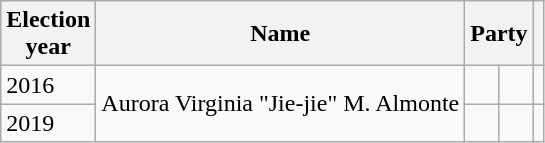<table class="wikitable">
<tr>
<th>Election<br>year</th>
<th>Name</th>
<th colspan="2">Party</th>
<th></th>
</tr>
<tr>
<td>2016</td>
<td rowspan="2">Aurora Virginia "Jie-jie" M. Almonte</td>
<td></td>
<td></td>
<td></td>
</tr>
<tr>
<td>2019</td>
<td></td>
<td></td>
</tr>
</table>
